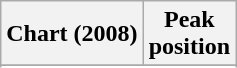<table class="wikitable sortable">
<tr>
<th>Chart (2008)</th>
<th>Peak<br>position</th>
</tr>
<tr>
</tr>
<tr>
</tr>
<tr>
</tr>
<tr>
</tr>
<tr>
</tr>
</table>
